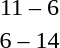<table style="text-align:center">
<tr>
<th width=200></th>
<th width=100></th>
<th width=200></th>
</tr>
<tr>
<td align=right><strong></strong></td>
<td>11 – 6</td>
<td align=left></td>
</tr>
<tr>
<td align=right></td>
<td>6 – 14</td>
<td align=left><strong></strong></td>
</tr>
</table>
